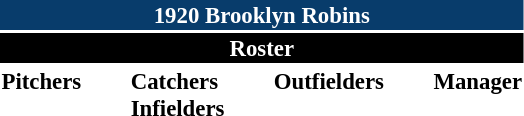<table class="toccolours" style="font-size: 95%;">
<tr>
<th colspan="10" style="background-color: #083c6b; color: white; text-align: center;">1920 Brooklyn Robins</th>
</tr>
<tr>
<td colspan="10" style="background-color: black; color: white; text-align: center;"><strong>Roster</strong></td>
</tr>
<tr>
<td valign="top"><strong>Pitchers</strong><br>







</td>
<td width="25px"></td>
<td valign="top"><strong>Catchers</strong><br>



<strong>Infielders</strong>









</td>
<td width="25px"></td>
<td valign="top"><strong>Outfielders</strong><br>




</td>
<td width="25px"></td>
<td valign="top"><strong>Manager</strong><br></td>
</tr>
</table>
